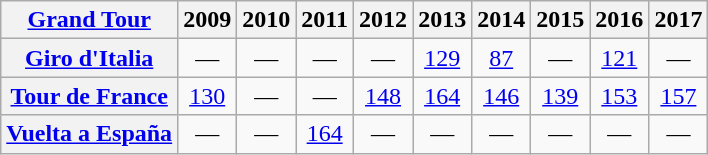<table class="wikitable plainrowheaders">
<tr>
<th scope="col"><a href='#'>Grand Tour</a></th>
<th scope="col">2009</th>
<th scope="col">2010</th>
<th scope="col">2011</th>
<th scope="col">2012</th>
<th scope="col">2013</th>
<th scope="col">2014</th>
<th scope="col">2015</th>
<th scope="col">2016</th>
<th scope="col">2017</th>
</tr>
<tr style="text-align:center;">
<th scope="row"> <a href='#'>Giro d'Italia</a></th>
<td>—</td>
<td>—</td>
<td>—</td>
<td>—</td>
<td><a href='#'>129</a></td>
<td><a href='#'>87</a></td>
<td>—</td>
<td><a href='#'>121</a></td>
<td>—</td>
</tr>
<tr style="text-align:center;">
<th scope="row"> <a href='#'>Tour de France</a></th>
<td><a href='#'>130</a></td>
<td>—</td>
<td>—</td>
<td><a href='#'>148</a></td>
<td><a href='#'>164</a></td>
<td><a href='#'>146</a></td>
<td><a href='#'>139</a></td>
<td><a href='#'>153</a></td>
<td><a href='#'>157</a></td>
</tr>
<tr style="text-align:center;">
<th scope="row"> <a href='#'>Vuelta a España</a></th>
<td>—</td>
<td>—</td>
<td><a href='#'>164</a></td>
<td>—</td>
<td>—</td>
<td>—</td>
<td>—</td>
<td>—</td>
<td>—</td>
</tr>
</table>
